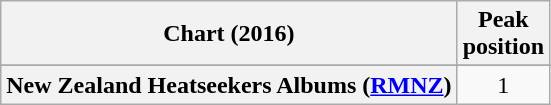<table class="wikitable sortable plainrowheaders" style="text-align:center">
<tr>
<th scope="col">Chart (2016)</th>
<th scope="col">Peak<br> position</th>
</tr>
<tr>
</tr>
<tr>
<th scope="row">New Zealand Heatseekers Albums (<a href='#'>RMNZ</a>)</th>
<td>1</td>
</tr>
</table>
